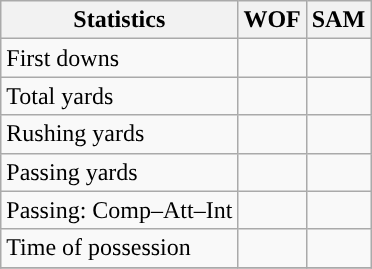<table class="wikitable" style="float: left;">
<tr>
<th>Statistics</th>
<th>WOF</th>
<th>SAM</th>
</tr>
<tr>
<td>First downs</td>
<td></td>
<td></td>
</tr>
<tr>
<td>Total yards</td>
<td></td>
<td></td>
</tr>
<tr>
<td>Rushing yards</td>
<td></td>
<td></td>
</tr>
<tr>
<td>Passing yards</td>
<td></td>
<td></td>
</tr>
<tr>
<td>Passing: Comp–Att–Int</td>
<td></td>
<td></td>
</tr>
<tr>
<td>Time of possession</td>
<td></td>
<td></td>
</tr>
<tr>
</tr>
</table>
